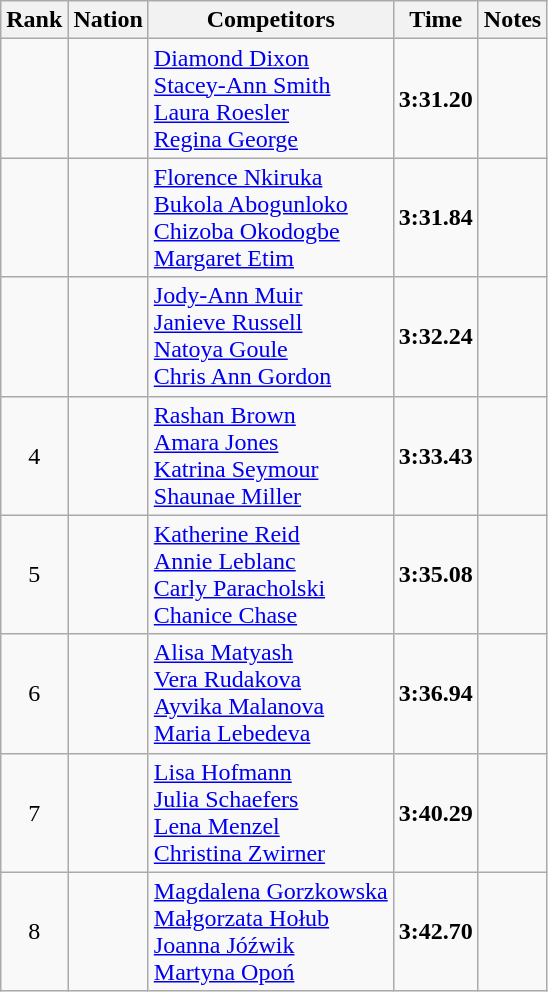<table class="wikitable sortable" style="text-align:center">
<tr>
<th>Rank</th>
<th>Nation</th>
<th>Competitors</th>
<th>Time</th>
<th>Notes</th>
</tr>
<tr>
<td></td>
<td align=left></td>
<td align=left><a href='#'>Diamond Dixon</a><br><a href='#'>Stacey-Ann Smith</a><br><a href='#'>Laura Roesler</a><br><a href='#'>Regina George</a></td>
<td><strong>3:31.20</strong></td>
<td></td>
</tr>
<tr>
<td></td>
<td align=left></td>
<td align=left><a href='#'>Florence Nkiruka</a><br><a href='#'>Bukola Abogunloko</a><br><a href='#'>Chizoba Okodogbe</a><br><a href='#'>Margaret Etim</a></td>
<td><strong>3:31.84</strong></td>
<td></td>
</tr>
<tr>
<td></td>
<td align=left></td>
<td align=left><a href='#'>Jody-Ann Muir</a><br><a href='#'>Janieve Russell</a><br><a href='#'>Natoya Goule</a><br><a href='#'>Chris Ann Gordon</a></td>
<td><strong>3:32.24</strong></td>
<td></td>
</tr>
<tr>
<td>4</td>
<td align=left></td>
<td align=left><a href='#'>Rashan Brown</a><br><a href='#'>Amara Jones</a><br><a href='#'>Katrina Seymour</a><br><a href='#'>Shaunae Miller</a></td>
<td><strong>3:33.43</strong></td>
<td></td>
</tr>
<tr>
<td>5</td>
<td align=left></td>
<td align=left><a href='#'>Katherine Reid</a><br><a href='#'>Annie Leblanc</a><br><a href='#'>Carly Paracholski</a><br><a href='#'>Chanice Chase</a></td>
<td><strong>3:35.08</strong></td>
<td></td>
</tr>
<tr>
<td>6</td>
<td align=left></td>
<td align=left><a href='#'>Alisa Matyash</a><br><a href='#'>Vera Rudakova</a><br><a href='#'>Ayvika Malanova</a><br><a href='#'>Maria Lebedeva</a></td>
<td><strong>3:36.94</strong></td>
<td></td>
</tr>
<tr>
<td>7</td>
<td align=left></td>
<td align=left><a href='#'>Lisa Hofmann</a><br><a href='#'>Julia Schaefers</a><br><a href='#'>Lena Menzel</a><br><a href='#'>Christina Zwirner</a></td>
<td><strong>3:40.29</strong></td>
<td></td>
</tr>
<tr>
<td>8</td>
<td align=left></td>
<td align=left><a href='#'>Magdalena Gorzkowska</a><br><a href='#'>Małgorzata Hołub</a><br><a href='#'>Joanna Jóźwik</a><br><a href='#'>Martyna Opoń</a></td>
<td><strong>3:42.70</strong></td>
<td></td>
</tr>
</table>
